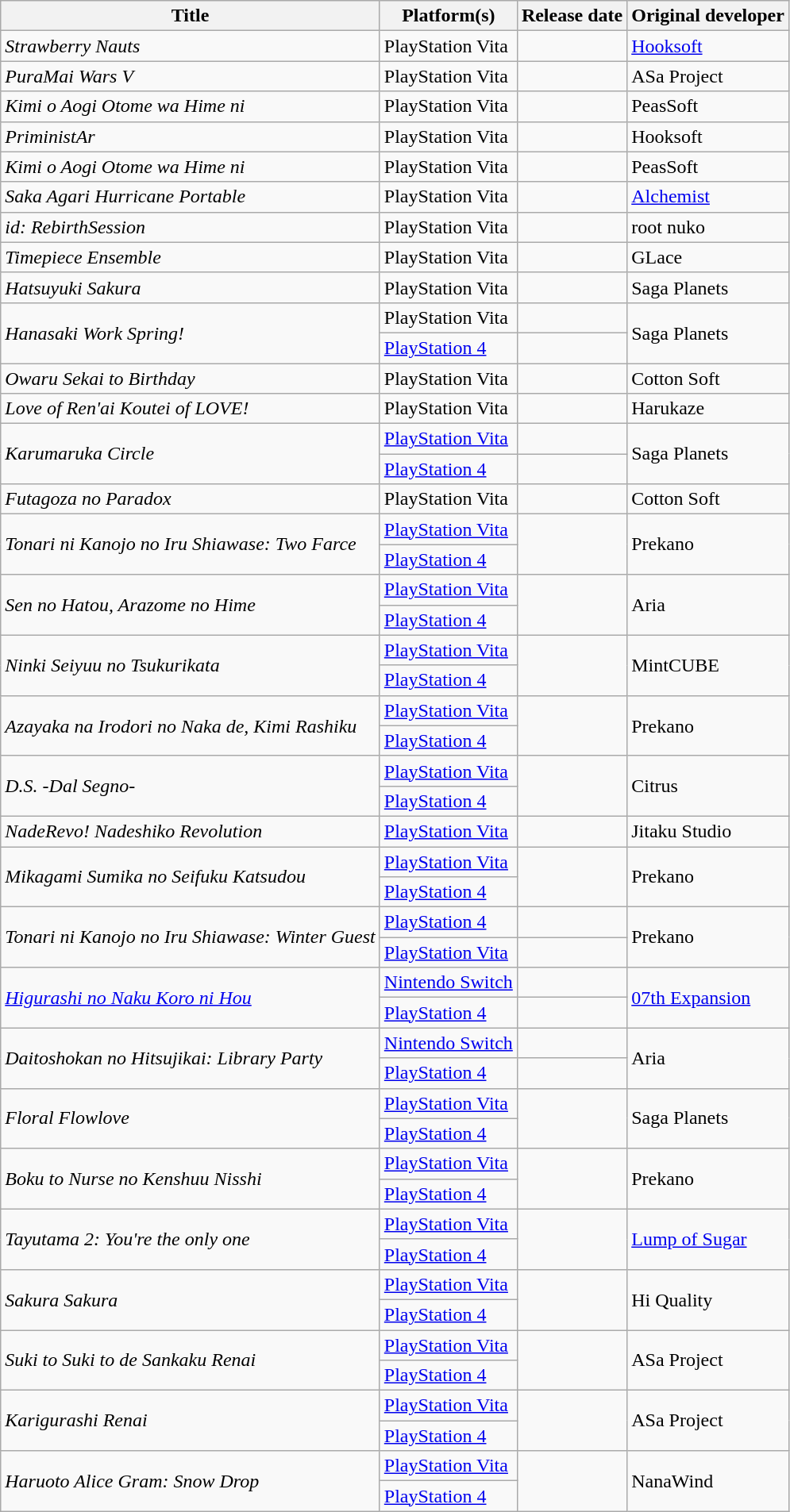<table class="wikitable sortable" width="auto">
<tr>
<th>Title</th>
<th>Platform(s)</th>
<th>Release date</th>
<th>Original developer</th>
</tr>
<tr>
<td><em>Strawberry Nauts</em></td>
<td>PlayStation Vita</td>
<td></td>
<td><a href='#'>Hooksoft</a></td>
</tr>
<tr>
<td><em>PuraMai Wars V</em></td>
<td>PlayStation Vita</td>
<td></td>
<td>ASa Project</td>
</tr>
<tr>
<td><em>Kimi o Aogi Otome wa Hime ni</em></td>
<td>PlayStation Vita</td>
<td></td>
<td>PeasSoft</td>
</tr>
<tr>
<td><em>PriministAr</em></td>
<td>PlayStation Vita</td>
<td></td>
<td>Hooksoft</td>
</tr>
<tr>
<td><em>Kimi o Aogi Otome wa Hime ni</em></td>
<td>PlayStation Vita</td>
<td></td>
<td>PeasSoft</td>
</tr>
<tr>
<td><em>Saka Agari Hurricane Portable</em></td>
<td>PlayStation Vita</td>
<td></td>
<td><a href='#'>Alchemist</a></td>
</tr>
<tr>
<td><em>id: RebirthSession</em></td>
<td>PlayStation Vita</td>
<td></td>
<td>root nuko</td>
</tr>
<tr>
<td><em>Timepiece Ensemble</em></td>
<td>PlayStation Vita</td>
<td></td>
<td>GLace</td>
</tr>
<tr>
<td><em>Hatsuyuki Sakura</em></td>
<td>PlayStation Vita</td>
<td></td>
<td>Saga Planets</td>
</tr>
<tr>
<td scope="row" rowspan="2"><em>Hanasaki Work Spring!</em></td>
<td>PlayStation Vita</td>
<td></td>
<td scope="row" rowspan="2">Saga Planets</td>
</tr>
<tr>
<td><a href='#'>PlayStation 4</a></td>
<td></td>
</tr>
<tr>
<td><em>Owaru Sekai to Birthday</em></td>
<td>PlayStation Vita</td>
<td></td>
<td>Cotton Soft</td>
</tr>
<tr>
<td><em>Love of Ren'ai Koutei of LOVE!</em></td>
<td>PlayStation Vita</td>
<td></td>
<td>Harukaze</td>
</tr>
<tr>
<td scope="row" rowspan="2"><em>Karumaruka Circle</em></td>
<td><a href='#'>PlayStation Vita</a></td>
<td></td>
<td scope="row" rowspan="2">Saga Planets</td>
</tr>
<tr>
<td><a href='#'>PlayStation 4</a></td>
<td></td>
</tr>
<tr>
<td><em>Futagoza no Paradox</em></td>
<td>PlayStation Vita</td>
<td></td>
<td>Cotton Soft</td>
</tr>
<tr>
<td scope="row" rowspan="2"><em>Tonari ni Kanojo no Iru Shiawase: Two Farce</em></td>
<td><a href='#'>PlayStation Vita</a></td>
<td scope="row" rowspan="2"></td>
<td scope="row" rowspan="2">Prekano</td>
</tr>
<tr>
<td><a href='#'>PlayStation 4</a></td>
</tr>
<tr>
<td scope="row" rowspan="2"><em>Sen no Hatou, Arazome no Hime</em></td>
<td><a href='#'>PlayStation Vita</a></td>
<td scope="row" rowspan="2"></td>
<td scope="row" rowspan="2">Aria</td>
</tr>
<tr>
<td><a href='#'>PlayStation 4</a></td>
</tr>
<tr>
<td scope="row" rowspan="2"><em>Ninki Seiyuu no Tsukurikata</em></td>
<td><a href='#'>PlayStation Vita</a></td>
<td scope="row" rowspan="2"></td>
<td scope="row" rowspan="2">MintCUBE</td>
</tr>
<tr>
<td><a href='#'>PlayStation 4</a></td>
</tr>
<tr>
<td scope="row" rowspan="2"><em>Azayaka na Irodori no Naka de, Kimi Rashiku</em></td>
<td><a href='#'>PlayStation Vita</a></td>
<td scope="row" rowspan="2"></td>
<td scope="row" rowspan="2">Prekano</td>
</tr>
<tr>
<td><a href='#'>PlayStation 4</a></td>
</tr>
<tr>
<td scope="row" rowspan="2"><em>D.S. -Dal Segno-</em></td>
<td><a href='#'>PlayStation Vita</a></td>
<td scope="row" rowspan="2"></td>
<td scope="row" rowspan="2">Citrus</td>
</tr>
<tr>
<td><a href='#'>PlayStation 4</a></td>
</tr>
<tr>
<td><em>NadeRevo! Nadeshiko Revolution</em></td>
<td><a href='#'>PlayStation Vita</a></td>
<td></td>
<td>Jitaku Studio</td>
</tr>
<tr>
<td scope="row" rowspan="2"><em>Mikagami Sumika no Seifuku Katsudou</em></td>
<td><a href='#'>PlayStation Vita</a></td>
<td scope="row" rowspan="2"></td>
<td scope="row" rowspan="2">Prekano</td>
</tr>
<tr>
<td><a href='#'>PlayStation 4</a></td>
</tr>
<tr>
<td scope="row" rowspan="2"><em>Tonari ni Kanojo no Iru Shiawase: Winter Guest</em></td>
<td><a href='#'>PlayStation 4</a></td>
<td></td>
<td scope="row" rowspan="2">Prekano</td>
</tr>
<tr>
<td><a href='#'>PlayStation Vita</a></td>
<td></td>
</tr>
<tr>
<td scope="row" rowspan="2"><em><a href='#'>Higurashi no Naku Koro ni Hou</a></em></td>
<td><a href='#'>Nintendo Switch</a></td>
<td></td>
<td scope="row" rowspan="2"><a href='#'>07th Expansion</a></td>
</tr>
<tr>
<td><a href='#'>PlayStation 4</a></td>
<td></td>
</tr>
<tr>
<td scope="row" rowspan="2"><em>Daitoshokan no Hitsujikai: Library Party</em></td>
<td><a href='#'>Nintendo Switch</a></td>
<td></td>
<td scope="row" rowspan="2">Aria</td>
</tr>
<tr>
<td><a href='#'>PlayStation 4</a></td>
<td></td>
</tr>
<tr>
<td scope="row" rowspan="2"><em>Floral Flowlove</em></td>
<td><a href='#'>PlayStation Vita</a></td>
<td scope="row" rowspan="2"></td>
<td scope="row" rowspan="2">Saga Planets</td>
</tr>
<tr>
<td><a href='#'>PlayStation 4</a></td>
</tr>
<tr>
<td scope="row" rowspan="2"><em>Boku to Nurse no Kenshuu Nisshi</em></td>
<td><a href='#'>PlayStation Vita</a></td>
<td scope="row" rowspan="2"></td>
<td scope="row" rowspan="2">Prekano</td>
</tr>
<tr>
<td><a href='#'>PlayStation 4</a></td>
</tr>
<tr>
<td scope="row" rowspan="2"><em>Tayutama 2: You're the only one</em></td>
<td><a href='#'>PlayStation Vita</a></td>
<td scope="row" rowspan="2"></td>
<td scope="row" rowspan="2"><a href='#'>Lump of Sugar</a></td>
</tr>
<tr>
<td><a href='#'>PlayStation 4</a></td>
</tr>
<tr>
<td scope="row" rowspan="2"><em>Sakura Sakura</em></td>
<td><a href='#'>PlayStation Vita</a></td>
<td scope="row" rowspan="2"></td>
<td scope="row" rowspan="2">Hi Quality</td>
</tr>
<tr>
<td><a href='#'>PlayStation 4</a></td>
</tr>
<tr>
<td scope="row" rowspan="2"><em>Suki to Suki to de Sankaku Renai</em></td>
<td><a href='#'>PlayStation Vita</a></td>
<td scope="row" rowspan="2"></td>
<td scope="row" rowspan="2">ASa Project</td>
</tr>
<tr>
<td><a href='#'>PlayStation 4</a></td>
</tr>
<tr>
<td scope="row" rowspan="2"><em>Karigurashi Renai</em></td>
<td><a href='#'>PlayStation Vita</a></td>
<td scope="row" rowspan="2"></td>
<td scope="row" rowspan="2">ASa Project</td>
</tr>
<tr>
<td><a href='#'>PlayStation 4</a></td>
</tr>
<tr>
<td scope="row" rowspan="2"><em>Haruoto Alice Gram: Snow Drop</em></td>
<td><a href='#'>PlayStation Vita</a></td>
<td scope="row" rowspan="2"></td>
<td scope="row" rowspan="2">NanaWind</td>
</tr>
<tr>
<td><a href='#'>PlayStation 4</a></td>
</tr>
</table>
